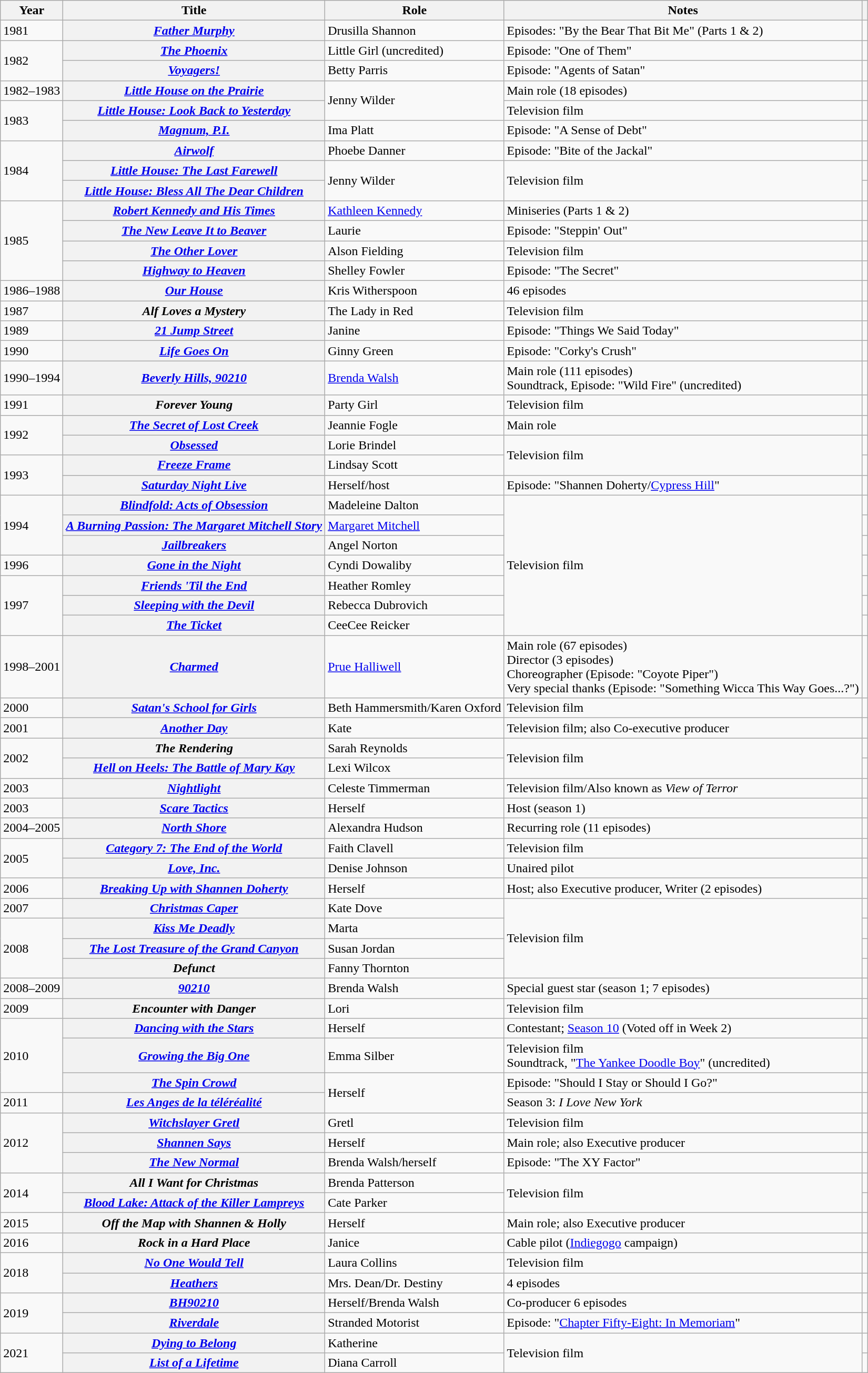<table class="wikitable plainrowheaders sortable">
<tr>
<th scope="col">Year</th>
<th scope="col">Title</th>
<th scope="col">Role</th>
<th scope="col" class="unsortable">Notes</th>
<th scope="col" class="unsortable"></th>
</tr>
<tr>
<td>1981</td>
<th scope="row"><em><a href='#'>Father Murphy</a></em></th>
<td>Drusilla Shannon</td>
<td>Episodes: "By the Bear That Bit Me" (Parts 1 & 2)</td>
<td></td>
</tr>
<tr>
<td rowspan=2>1982</td>
<th scope="row"><em><a href='#'>The Phoenix</a></em></th>
<td>Little Girl (uncredited)</td>
<td>Episode: "One of Them"</td>
<td></td>
</tr>
<tr>
<th scope="row"><em><a href='#'>Voyagers!</a></em></th>
<td>Betty Parris</td>
<td>Episode: "Agents of Satan"</td>
<td></td>
</tr>
<tr>
<td>1982–1983</td>
<th scope="row"><em><a href='#'>Little House on the Prairie</a></em></th>
<td rowspan=2>Jenny Wilder</td>
<td>Main role (18 episodes)</td>
<td></td>
</tr>
<tr>
<td rowspan=2>1983</td>
<th scope="row"><em><a href='#'>Little House: Look Back to Yesterday</a></em></th>
<td>Television film</td>
<td></td>
</tr>
<tr>
<th scope="row"><em><a href='#'>Magnum, P.I.</a></em></th>
<td>Ima Platt</td>
<td>Episode: "A Sense of Debt"</td>
<td></td>
</tr>
<tr>
<td rowspan=3>1984</td>
<th scope="row"><em><a href='#'>Airwolf</a></em></th>
<td>Phoebe Danner</td>
<td>Episode: "Bite of the Jackal"</td>
<td></td>
</tr>
<tr>
<th scope="row"><em><a href='#'>Little House: The Last Farewell</a></em></th>
<td rowspan=2>Jenny Wilder</td>
<td rowspan=2>Television film</td>
<td></td>
</tr>
<tr>
<th scope="row"><em><a href='#'>Little House: Bless All The Dear Children</a></em></th>
<td></td>
</tr>
<tr>
<td rowspan=4>1985</td>
<th scope="row"><em><a href='#'>Robert Kennedy and His Times</a></em></th>
<td><a href='#'>Kathleen Kennedy</a></td>
<td>Miniseries (Parts 1 & 2)</td>
<td></td>
</tr>
<tr>
<th scope="row"><em><a href='#'>The New Leave It to Beaver</a></em></th>
<td>Laurie</td>
<td>Episode: "Steppin' Out"</td>
<td></td>
</tr>
<tr>
<th scope="row"><em><a href='#'>The Other Lover</a></em></th>
<td>Alson Fielding</td>
<td>Television film</td>
<td></td>
</tr>
<tr>
<th scope="row"><em><a href='#'>Highway to Heaven</a></em></th>
<td>Shelley Fowler</td>
<td>Episode: "The Secret"</td>
<td></td>
</tr>
<tr>
<td>1986–1988</td>
<th scope="row"><em><a href='#'>Our House</a></em></th>
<td>Kris Witherspoon</td>
<td>46 episodes</td>
<td></td>
</tr>
<tr>
<td>1987</td>
<th scope="row"><em>Alf Loves a Mystery</em></th>
<td>The Lady in Red</td>
<td>Television film</td>
<td></td>
</tr>
<tr>
<td>1989</td>
<th scope="row"><em><a href='#'>21 Jump Street</a></em></th>
<td>Janine</td>
<td>Episode: "Things We Said Today"</td>
<td></td>
</tr>
<tr>
<td>1990</td>
<th scope="row"><em><a href='#'>Life Goes On</a></em></th>
<td>Ginny Green</td>
<td>Episode: "Corky's Crush"</td>
<td></td>
</tr>
<tr>
<td>1990–1994</td>
<th scope="row"><em><a href='#'>Beverly Hills, 90210</a></em></th>
<td><a href='#'>Brenda Walsh</a></td>
<td>Main role (111 episodes)<br>Soundtrack, Episode: "Wild Fire" (uncredited)</td>
<td></td>
</tr>
<tr>
<td>1991</td>
<th scope="row"><em>Forever Young</em></th>
<td>Party Girl</td>
<td>Television film</td>
<td></td>
</tr>
<tr>
<td rowspan=2>1992</td>
<th scope="row"><em><a href='#'>The Secret of Lost Creek</a></em></th>
<td>Jeannie Fogle</td>
<td>Main role</td>
<td></td>
</tr>
<tr>
<th scope="row"><em><a href='#'>Obsessed</a></em></th>
<td>Lorie Brindel</td>
<td rowspan=2>Television film</td>
<td></td>
</tr>
<tr>
<td rowspan=2>1993</td>
<th scope="row"><em><a href='#'>Freeze Frame</a></em></th>
<td>Lindsay Scott</td>
<td></td>
</tr>
<tr>
<th scope="row"><em><a href='#'>Saturday Night Live</a></em></th>
<td>Herself/host</td>
<td>Episode: "Shannen Doherty/<a href='#'>Cypress Hill</a>"</td>
<td></td>
</tr>
<tr>
<td rowspan=3>1994</td>
<th scope="row"><em><a href='#'>Blindfold: Acts of Obsession</a></em></th>
<td>Madeleine Dalton</td>
<td rowspan=7>Television film</td>
<td></td>
</tr>
<tr>
<th scope="row"><em><a href='#'>A Burning Passion: The Margaret Mitchell Story</a></em></th>
<td><a href='#'>Margaret Mitchell</a></td>
<td></td>
</tr>
<tr>
<th scope="row"><em><a href='#'>Jailbreakers</a></em></th>
<td>Angel Norton</td>
<td></td>
</tr>
<tr>
<td>1996</td>
<th scope="row"><em><a href='#'>Gone in the Night</a></em></th>
<td>Cyndi Dowaliby</td>
<td></td>
</tr>
<tr>
<td rowspan=3>1997</td>
<th scope="row"><em><a href='#'>Friends 'Til the End</a></em></th>
<td>Heather Romley</td>
<td></td>
</tr>
<tr>
<th scope="row"><em><a href='#'>Sleeping with the Devil</a></em></th>
<td>Rebecca Dubrovich</td>
<td></td>
</tr>
<tr>
<th scope="row"><em><a href='#'>The Ticket</a></em></th>
<td>CeeCee Reicker</td>
<td></td>
</tr>
<tr>
<td>1998–2001</td>
<th scope="row"><em><a href='#'>Charmed</a></em></th>
<td><a href='#'>Prue Halliwell</a></td>
<td>Main role (67 episodes)<br>Director (3 episodes)<br>Choreographer (Episode: "Coyote Piper")<br>Very special thanks (Episode: "Something Wicca This Way Goes...?")</td>
<td></td>
</tr>
<tr>
<td>2000</td>
<th scope="row"><em><a href='#'>Satan's School for Girls</a></em></th>
<td>Beth Hammersmith/Karen Oxford</td>
<td>Television film</td>
<td></td>
</tr>
<tr>
<td>2001</td>
<th scope="row"><em><a href='#'>Another Day</a></em></th>
<td>Kate</td>
<td>Television film; also Co-executive producer</td>
<td></td>
</tr>
<tr>
<td rowspan=2>2002</td>
<th scope="row"><em>The Rendering</em></th>
<td>Sarah Reynolds</td>
<td rowspan=2>Television film</td>
<td></td>
</tr>
<tr>
<th scope="row"><em><a href='#'>Hell on Heels: The Battle of Mary Kay</a></em></th>
<td>Lexi Wilcox</td>
<td></td>
</tr>
<tr>
<td>2003</td>
<th scope="row"><em><a href='#'>Nightlight</a></em></th>
<td>Celeste Timmerman</td>
<td>Television film/Also known as <em>View of Terror</em></td>
<td></td>
</tr>
<tr>
<td>2003</td>
<th scope="row"><em><a href='#'>Scare Tactics</a></em></th>
<td>Herself</td>
<td>Host (season 1)</td>
<td></td>
</tr>
<tr>
<td>2004–2005</td>
<th scope="row"><em><a href='#'>North Shore</a></em></th>
<td>Alexandra Hudson</td>
<td>Recurring role (11 episodes)</td>
<td></td>
</tr>
<tr>
<td rowspan="2">2005</td>
<th scope="row"><em><a href='#'>Category 7: The End of the World</a></em></th>
<td>Faith Clavell</td>
<td>Television film</td>
<td></td>
</tr>
<tr>
<th scope="row"><em><a href='#'>Love, Inc.</a></em></th>
<td>Denise Johnson</td>
<td>Unaired pilot</td>
<td></td>
</tr>
<tr>
<td>2006</td>
<th scope="row"><em><a href='#'>Breaking Up with Shannen Doherty</a></em></th>
<td>Herself</td>
<td>Host; also Executive producer, Writer (2 episodes)</td>
<td></td>
</tr>
<tr>
<td>2007</td>
<th scope="row"><em><a href='#'>Christmas Caper</a></em></th>
<td>Kate Dove</td>
<td rowspan=4>Television film</td>
<td></td>
</tr>
<tr>
<td rowspan=3>2008</td>
<th scope="row"><em><a href='#'>Kiss Me Deadly</a></em></th>
<td>Marta</td>
<td></td>
</tr>
<tr>
<th scope="row"><em><a href='#'>The Lost Treasure of the Grand Canyon</a></em></th>
<td>Susan Jordan</td>
<td></td>
</tr>
<tr>
<th scope="row"><em>Defunct</em></th>
<td>Fanny Thornton</td>
<td></td>
</tr>
<tr>
<td>2008–2009</td>
<th scope="row"><em><a href='#'>90210</a></em></th>
<td>Brenda Walsh</td>
<td>Special guest star (season 1; 7 episodes)</td>
<td></td>
</tr>
<tr>
<td>2009</td>
<th scope="row"><em>Encounter with Danger</em></th>
<td>Lori</td>
<td>Television film</td>
<td></td>
</tr>
<tr>
<td rowspan=3>2010</td>
<th scope="row"><em><a href='#'>Dancing with the Stars</a></em></th>
<td>Herself</td>
<td>Contestant; <a href='#'>Season 10</a> (Voted off in Week 2)</td>
<td></td>
</tr>
<tr>
<th scope="row"><em><a href='#'>Growing the Big One</a></em></th>
<td>Emma Silber</td>
<td>Television film<br>Soundtrack, "<a href='#'>The Yankee Doodle Boy</a>" (uncredited)</td>
<td></td>
</tr>
<tr>
<th scope="row"><em><a href='#'>The Spin Crowd</a></em></th>
<td rowspan=2>Herself</td>
<td>Episode: "Should I Stay or Should I Go?"</td>
<td></td>
</tr>
<tr>
<td>2011</td>
<th scope="row"><em><a href='#'>Les Anges de la téléréalité</a></em></th>
<td>Season 3: <em>I Love New York</em></td>
<td></td>
</tr>
<tr>
<td rowspan=3>2012</td>
<th scope="row"><em><a href='#'>Witchslayer Gretl</a></em></th>
<td>Gretl</td>
<td>Television film</td>
<td></td>
</tr>
<tr>
<th scope="row"><em><a href='#'>Shannen Says</a></em></th>
<td>Herself</td>
<td>Main role; also Executive producer</td>
<td></td>
</tr>
<tr>
<th scope="row"><em><a href='#'>The New Normal</a></em></th>
<td>Brenda Walsh/herself</td>
<td>Episode: "The XY Factor"</td>
<td></td>
</tr>
<tr>
<td rowspan=2>2014</td>
<th scope="row"><em>All I Want for Christmas</em></th>
<td>Brenda Patterson</td>
<td rowspan=2>Television film</td>
<td></td>
</tr>
<tr>
<th scope="row"><em><a href='#'>Blood Lake: Attack of the Killer Lampreys</a></em></th>
<td>Cate Parker</td>
<td></td>
</tr>
<tr>
<td>2015</td>
<th scope="row"><em>Off the Map with Shannen & Holly</em></th>
<td>Herself</td>
<td>Main role; also Executive producer</td>
<td></td>
</tr>
<tr>
<td>2016</td>
<th scope="row"><em>Rock in a Hard Place</em></th>
<td>Janice</td>
<td>Cable pilot (<a href='#'>Indiegogo</a> campaign)</td>
<td></td>
</tr>
<tr>
<td rowspan=2>2018</td>
<th scope="row"><em><a href='#'>No One Would Tell</a></em></th>
<td>Laura Collins</td>
<td>Television film</td>
<td></td>
</tr>
<tr>
<th scope="row"><em><a href='#'>Heathers</a></em></th>
<td>Mrs. Dean/Dr. Destiny</td>
<td>4 episodes</td>
<td></td>
</tr>
<tr>
<td rowspan=2>2019</td>
<th scope="row"><em><a href='#'>BH90210</a></em></th>
<td>Herself/Brenda Walsh</td>
<td>Co-producer 6 episodes</td>
<td></td>
</tr>
<tr>
<th scope="row"><em><a href='#'>Riverdale</a></em></th>
<td>Stranded Motorist</td>
<td>Episode: "<a href='#'>Chapter Fifty-Eight: In Memoriam</a>"</td>
<td></td>
</tr>
<tr>
<td rowspan=2>2021</td>
<th scope="row"><em><a href='#'>Dying to Belong</a></em></th>
<td>Katherine</td>
<td rowspan=2>Television film</td>
<td></td>
</tr>
<tr>
<th scope="row"><em><a href='#'>List of a Lifetime</a></em></th>
<td>Diana Carroll</td>
<td></td>
</tr>
</table>
